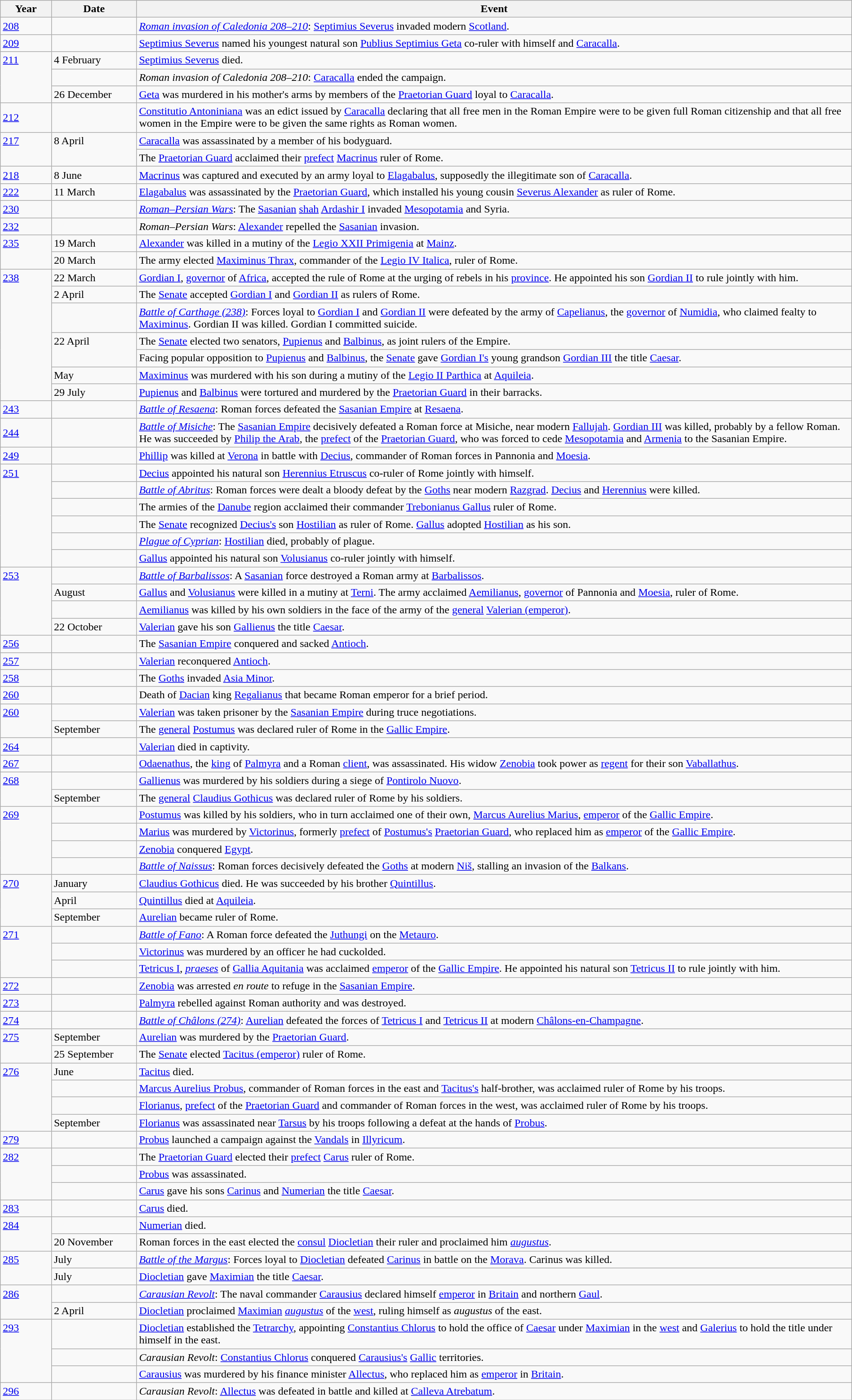<table class="wikitable" width="100%">
<tr>
<th style="width:6%">Year</th>
<th style="width:10%">Date</th>
<th>Event</th>
</tr>
<tr>
<td><a href='#'>208</a></td>
<td></td>
<td><em><a href='#'>Roman invasion of Caledonia 208–210</a></em>: <a href='#'>Septimius Severus</a> invaded modern <a href='#'>Scotland</a>.</td>
</tr>
<tr>
<td><a href='#'>209</a></td>
<td></td>
<td><a href='#'>Septimius Severus</a> named his youngest natural son <a href='#'>Publius Septimius Geta</a> co-ruler with himself and <a href='#'>Caracalla</a>.</td>
</tr>
<tr>
<td rowspan="3" valign="top"><a href='#'>211</a></td>
<td>4 February</td>
<td><a href='#'>Septimius Severus</a> died.</td>
</tr>
<tr>
<td></td>
<td><em>Roman invasion of Caledonia 208–210</em>: <a href='#'>Caracalla</a> ended the campaign.</td>
</tr>
<tr>
<td>26 December</td>
<td><a href='#'>Geta</a> was murdered in his mother's arms by members of the <a href='#'>Praetorian Guard</a> loyal to <a href='#'>Caracalla</a>.</td>
</tr>
<tr>
<td><a href='#'>212</a></td>
<td></td>
<td><a href='#'>Constitutio Antoniniana</a> was an edict issued by <a href='#'>Caracalla</a> declaring that all free men in the Roman Empire were to be given full Roman citizenship and that all free women in the Empire were to be given the same rights as Roman women.</td>
</tr>
<tr>
<td rowspan="2" valign="top"><a href='#'>217</a></td>
<td rowspan="2" valign="top">8 April</td>
<td><a href='#'>Caracalla</a> was assassinated by a member of his bodyguard.</td>
</tr>
<tr>
<td>The <a href='#'>Praetorian Guard</a> acclaimed their <a href='#'>prefect</a> <a href='#'>Macrinus</a> ruler of Rome.</td>
</tr>
<tr>
<td><a href='#'>218</a></td>
<td>8 June</td>
<td><a href='#'>Macrinus</a> was captured and executed by an army loyal to <a href='#'>Elagabalus</a>, supposedly the illegitimate son of <a href='#'>Caracalla</a>.</td>
</tr>
<tr>
<td><a href='#'>222</a></td>
<td>11 March</td>
<td><a href='#'>Elagabalus</a> was assassinated by the <a href='#'>Praetorian Guard</a>, which installed his young cousin <a href='#'>Severus Alexander</a> as ruler of Rome.</td>
</tr>
<tr>
<td><a href='#'>230</a></td>
<td></td>
<td><em><a href='#'>Roman–Persian Wars</a></em>: The <a href='#'>Sasanian</a> <a href='#'>shah</a> <a href='#'>Ardashir I</a> invaded <a href='#'>Mesopotamia</a> and Syria.</td>
</tr>
<tr>
<td><a href='#'>232</a></td>
<td></td>
<td><em>Roman–Persian Wars</em>: <a href='#'>Alexander</a> repelled the <a href='#'>Sasanian</a> invasion.</td>
</tr>
<tr>
<td rowspan="2" valign="top"><a href='#'>235</a></td>
<td>19 March</td>
<td><a href='#'>Alexander</a> was killed in a mutiny of the <a href='#'>Legio XXII Primigenia</a> at <a href='#'>Mainz</a>.</td>
</tr>
<tr>
<td>20 March</td>
<td>The army elected <a href='#'>Maximinus Thrax</a>, commander of the <a href='#'>Legio IV Italica</a>, ruler of Rome.</td>
</tr>
<tr>
<td rowspan="7" valign="top"><a href='#'>238</a></td>
<td>22 March</td>
<td><a href='#'>Gordian I</a>, <a href='#'>governor</a> of <a href='#'>Africa</a>, accepted the rule of Rome at the urging of rebels in his <a href='#'>province</a>.  He appointed his son <a href='#'>Gordian II</a> to rule jointly with him.</td>
</tr>
<tr>
<td>2 April</td>
<td>The <a href='#'>Senate</a> accepted <a href='#'>Gordian I</a> and <a href='#'>Gordian II</a> as rulers of Rome.</td>
</tr>
<tr>
<td></td>
<td><em><a href='#'>Battle of Carthage (238)</a></em>: Forces loyal to <a href='#'>Gordian I</a> and <a href='#'>Gordian II</a> were defeated by the army of <a href='#'>Capelianus</a>, the <a href='#'>governor</a> of <a href='#'>Numidia</a>, who claimed fealty to <a href='#'>Maximinus</a>.  Gordian II was killed.  Gordian I committed suicide.</td>
</tr>
<tr>
<td rowspan="2" valign="top">22 April</td>
<td>The <a href='#'>Senate</a> elected two senators, <a href='#'>Pupienus</a> and <a href='#'>Balbinus</a>, as joint rulers of the Empire.</td>
</tr>
<tr>
<td>Facing popular opposition to <a href='#'>Pupienus</a> and <a href='#'>Balbinus</a>, the <a href='#'>Senate</a> gave <a href='#'>Gordian I's</a> young grandson <a href='#'>Gordian III</a> the title <a href='#'>Caesar</a>.</td>
</tr>
<tr>
<td>May</td>
<td><a href='#'>Maximinus</a> was murdered with his son during a mutiny of the <a href='#'>Legio II Parthica</a> at <a href='#'>Aquileia</a>.</td>
</tr>
<tr>
<td>29 July</td>
<td><a href='#'>Pupienus</a> and <a href='#'>Balbinus</a> were tortured and murdered by the <a href='#'>Praetorian Guard</a> in their barracks.</td>
</tr>
<tr>
<td><a href='#'>243</a></td>
<td></td>
<td><em><a href='#'>Battle of Resaena</a></em>: Roman forces defeated the <a href='#'>Sasanian Empire</a> at <a href='#'>Resaena</a>.</td>
</tr>
<tr>
<td><a href='#'>244</a></td>
<td></td>
<td><em><a href='#'>Battle of Misiche</a></em>: The <a href='#'>Sasanian Empire</a> decisively defeated a Roman force at Misiche, near modern <a href='#'>Fallujah</a>.  <a href='#'>Gordian III</a> was killed, probably by a fellow Roman.  He was succeeded by <a href='#'>Philip the Arab</a>, the <a href='#'>prefect</a> of the <a href='#'>Praetorian Guard</a>, who was forced to cede <a href='#'>Mesopotamia</a> and <a href='#'>Armenia</a> to the Sasanian Empire.</td>
</tr>
<tr>
<td><a href='#'>249</a></td>
<td></td>
<td><a href='#'>Phillip</a> was killed at <a href='#'>Verona</a> in battle with <a href='#'>Decius</a>, commander of Roman forces in Pannonia and <a href='#'>Moesia</a>.</td>
</tr>
<tr>
<td rowspan="6" valign="top"><a href='#'>251</a></td>
<td></td>
<td><a href='#'>Decius</a> appointed his natural son <a href='#'>Herennius Etruscus</a> co-ruler of Rome jointly with himself.</td>
</tr>
<tr>
<td></td>
<td><em><a href='#'>Battle of Abritus</a></em>: Roman forces were dealt a bloody defeat by the <a href='#'>Goths</a> near modern <a href='#'>Razgrad</a>.  <a href='#'>Decius</a> and <a href='#'>Herennius</a> were killed.</td>
</tr>
<tr>
<td></td>
<td>The armies of the <a href='#'>Danube</a> region acclaimed their commander <a href='#'>Trebonianus Gallus</a> ruler of Rome.</td>
</tr>
<tr>
<td></td>
<td>The <a href='#'>Senate</a> recognized <a href='#'>Decius's</a> son <a href='#'>Hostilian</a> as ruler of Rome.  <a href='#'>Gallus</a> adopted <a href='#'>Hostilian</a> as his son.</td>
</tr>
<tr>
<td></td>
<td><em><a href='#'>Plague of Cyprian</a></em>: <a href='#'>Hostilian</a> died, probably of plague.</td>
</tr>
<tr>
<td></td>
<td><a href='#'>Gallus</a> appointed his natural son <a href='#'>Volusianus</a> co-ruler jointly with himself.</td>
</tr>
<tr>
<td rowspan="4" valign="top"><a href='#'>253</a></td>
<td></td>
<td><em><a href='#'>Battle of Barbalissos</a></em>: A <a href='#'>Sasanian</a> force destroyed a Roman army at <a href='#'>Barbalissos</a>.</td>
</tr>
<tr>
<td>August</td>
<td><a href='#'>Gallus</a> and <a href='#'>Volusianus</a> were killed in a mutiny at <a href='#'>Terni</a>.  The army acclaimed <a href='#'>Aemilianus</a>, <a href='#'>governor</a> of Pannonia and <a href='#'>Moesia</a>, ruler of Rome.</td>
</tr>
<tr>
<td></td>
<td><a href='#'>Aemilianus</a> was killed by his own soldiers in the face of the army of the <a href='#'>general</a> <a href='#'>Valerian (emperor)</a>.</td>
</tr>
<tr>
<td>22 October</td>
<td><a href='#'>Valerian</a> gave his son <a href='#'>Gallienus</a> the title <a href='#'>Caesar</a>.</td>
</tr>
<tr>
<td><a href='#'>256</a></td>
<td></td>
<td>The <a href='#'>Sasanian Empire</a> conquered and sacked <a href='#'>Antioch</a>.</td>
</tr>
<tr>
<td><a href='#'>257</a></td>
<td></td>
<td><a href='#'>Valerian</a> reconquered <a href='#'>Antioch</a>.</td>
</tr>
<tr>
<td><a href='#'>258</a></td>
<td></td>
<td>The <a href='#'>Goths</a> invaded <a href='#'>Asia Minor</a>.</td>
</tr>
<tr>
<td><a href='#'>260</a></td>
<td></td>
<td>Death of <a href='#'>Dacian</a> king <a href='#'>Regalianus</a> that became Roman emperor for a brief period.</td>
</tr>
<tr>
<td rowspan="2" valign="top"><a href='#'>260</a></td>
<td></td>
<td><a href='#'>Valerian</a> was taken prisoner by the <a href='#'>Sasanian Empire</a> during truce negotiations.</td>
</tr>
<tr>
<td>September</td>
<td>The <a href='#'>general</a> <a href='#'>Postumus</a> was declared ruler of Rome in the <a href='#'>Gallic Empire</a>.</td>
</tr>
<tr>
<td><a href='#'>264</a></td>
<td></td>
<td><a href='#'>Valerian</a> died in captivity.</td>
</tr>
<tr>
<td><a href='#'>267</a></td>
<td></td>
<td><a href='#'>Odaenathus</a>, the <a href='#'>king</a> of <a href='#'>Palmyra</a> and a Roman <a href='#'>client</a>, was assassinated.  His widow <a href='#'>Zenobia</a> took power as <a href='#'>regent</a> for their son <a href='#'>Vaballathus</a>.</td>
</tr>
<tr>
<td rowspan="2" valign="top"><a href='#'>268</a></td>
<td></td>
<td><a href='#'>Gallienus</a> was murdered by his soldiers during a siege of <a href='#'>Pontirolo Nuovo</a>.</td>
</tr>
<tr>
<td>September</td>
<td>The <a href='#'>general</a> <a href='#'>Claudius Gothicus</a> was declared ruler of Rome by his soldiers.</td>
</tr>
<tr>
<td rowspan="4" valign="top"><a href='#'>269</a></td>
<td></td>
<td><a href='#'>Postumus</a> was killed by his soldiers, who in turn acclaimed one of their own, <a href='#'>Marcus Aurelius Marius</a>, <a href='#'>emperor</a> of the <a href='#'>Gallic Empire</a>.</td>
</tr>
<tr>
<td></td>
<td><a href='#'>Marius</a> was murdered by <a href='#'>Victorinus</a>, formerly <a href='#'>prefect</a> of <a href='#'>Postumus's</a> <a href='#'>Praetorian Guard</a>, who replaced him as <a href='#'>emperor</a> of the <a href='#'>Gallic Empire</a>.</td>
</tr>
<tr>
<td></td>
<td><a href='#'>Zenobia</a> conquered <a href='#'>Egypt</a>.</td>
</tr>
<tr>
<td></td>
<td><em><a href='#'>Battle of Naissus</a></em>: Roman forces decisively defeated the <a href='#'>Goths</a> at modern <a href='#'>Niš</a>, stalling an invasion of the <a href='#'>Balkans</a>.</td>
</tr>
<tr>
<td rowspan="3" valign="top"><a href='#'>270</a></td>
<td>January</td>
<td><a href='#'>Claudius Gothicus</a> died.  He was succeeded by his brother <a href='#'>Quintillus</a>.</td>
</tr>
<tr>
<td>April</td>
<td><a href='#'>Quintillus</a> died at <a href='#'>Aquileia</a>.</td>
</tr>
<tr>
<td>September</td>
<td><a href='#'>Aurelian</a> became ruler of Rome.</td>
</tr>
<tr>
<td rowspan="3" valign="top"><a href='#'>271</a></td>
<td></td>
<td><em><a href='#'>Battle of Fano</a></em>: A Roman force defeated the <a href='#'>Juthungi</a> on the <a href='#'>Metauro</a>.</td>
</tr>
<tr>
<td></td>
<td><a href='#'>Victorinus</a> was murdered by an officer he had cuckolded.</td>
</tr>
<tr>
<td></td>
<td><a href='#'>Tetricus I</a>, <em><a href='#'>praeses</a></em> of <a href='#'>Gallia Aquitania</a> was acclaimed <a href='#'>emperor</a> of the <a href='#'>Gallic Empire</a>.  He appointed his natural son <a href='#'>Tetricus II</a> to rule jointly with him.</td>
</tr>
<tr>
<td><a href='#'>272</a></td>
<td></td>
<td><a href='#'>Zenobia</a> was arrested <em>en route</em> to refuge in the <a href='#'>Sasanian Empire</a>.</td>
</tr>
<tr>
<td><a href='#'>273</a></td>
<td></td>
<td><a href='#'>Palmyra</a> rebelled against Roman authority and was destroyed.</td>
</tr>
<tr>
<td><a href='#'>274</a></td>
<td></td>
<td><em><a href='#'>Battle of Châlons (274)</a></em>: <a href='#'>Aurelian</a> defeated the forces of <a href='#'>Tetricus I</a> and <a href='#'>Tetricus II</a> at modern <a href='#'>Châlons-en-Champagne</a>.</td>
</tr>
<tr>
<td rowspan="2" valign="top"><a href='#'>275</a></td>
<td>September</td>
<td><a href='#'>Aurelian</a> was murdered by the <a href='#'>Praetorian Guard</a>.</td>
</tr>
<tr>
<td>25 September</td>
<td>The <a href='#'>Senate</a> elected <a href='#'>Tacitus (emperor)</a> ruler of Rome.</td>
</tr>
<tr>
<td rowspan="4" valign="top"><a href='#'>276</a></td>
<td>June</td>
<td><a href='#'>Tacitus</a> died.</td>
</tr>
<tr>
<td></td>
<td><a href='#'>Marcus Aurelius Probus</a>, commander of Roman forces in the east and <a href='#'>Tacitus's</a> half-brother, was acclaimed ruler of Rome by his troops.</td>
</tr>
<tr>
<td></td>
<td><a href='#'>Florianus</a>, <a href='#'>prefect</a> of the <a href='#'>Praetorian Guard</a> and commander of Roman forces in the west, was acclaimed ruler of Rome by his troops.</td>
</tr>
<tr>
<td>September</td>
<td><a href='#'>Florianus</a> was assassinated near <a href='#'>Tarsus</a> by his troops following a defeat at the hands of <a href='#'>Probus</a>.</td>
</tr>
<tr>
<td><a href='#'>279</a></td>
<td></td>
<td><a href='#'>Probus</a> launched a campaign against the <a href='#'>Vandals</a> in <a href='#'>Illyricum</a>.</td>
</tr>
<tr>
<td rowspan="3" valign="top"><a href='#'>282</a></td>
<td></td>
<td>The <a href='#'>Praetorian Guard</a> elected their <a href='#'>prefect</a> <a href='#'>Carus</a> ruler of Rome.</td>
</tr>
<tr>
<td></td>
<td><a href='#'>Probus</a> was assassinated.</td>
</tr>
<tr>
<td></td>
<td><a href='#'>Carus</a> gave his sons <a href='#'>Carinus</a> and <a href='#'>Numerian</a> the title <a href='#'>Caesar</a>.</td>
</tr>
<tr>
<td><a href='#'>283</a></td>
<td></td>
<td><a href='#'>Carus</a> died.</td>
</tr>
<tr>
<td rowspan="2" valign="top"><a href='#'>284</a></td>
<td></td>
<td><a href='#'>Numerian</a> died.</td>
</tr>
<tr>
<td>20 November</td>
<td>Roman forces in the east elected the <a href='#'>consul</a> <a href='#'>Diocletian</a> their ruler and proclaimed him <em><a href='#'>augustus</a></em>.</td>
</tr>
<tr>
<td rowspan="2" valign="top"><a href='#'>285</a></td>
<td>July</td>
<td><em><a href='#'>Battle of the Margus</a></em>: Forces loyal to <a href='#'>Diocletian</a> defeated <a href='#'>Carinus</a> in battle on the <a href='#'>Morava</a>.  Carinus was killed.</td>
</tr>
<tr>
<td>July</td>
<td><a href='#'>Diocletian</a> gave <a href='#'>Maximian</a> the title <a href='#'>Caesar</a>.</td>
</tr>
<tr>
<td rowspan="2" valign="top"><a href='#'>286</a></td>
<td></td>
<td><em><a href='#'>Carausian Revolt</a></em>: The naval commander <a href='#'>Carausius</a> declared himself <a href='#'>emperor</a> in <a href='#'>Britain</a> and northern <a href='#'>Gaul</a>.</td>
</tr>
<tr>
<td>2 April</td>
<td><a href='#'>Diocletian</a> proclaimed <a href='#'>Maximian</a> <em><a href='#'>augustus</a></em> of the <a href='#'>west</a>, ruling himself as <em>augustus</em> of the east.</td>
</tr>
<tr>
<td rowspan="3" valign="top"><a href='#'>293</a></td>
<td></td>
<td><a href='#'>Diocletian</a> established the <a href='#'>Tetrarchy</a>, appointing <a href='#'>Constantius Chlorus</a> to hold the office of <a href='#'>Caesar</a> under <a href='#'>Maximian</a> in the <a href='#'>west</a> and <a href='#'>Galerius</a> to hold the title under himself in the east.</td>
</tr>
<tr>
<td></td>
<td><em>Carausian Revolt</em>: <a href='#'>Constantius Chlorus</a> conquered <a href='#'>Carausius's</a> <a href='#'>Gallic</a> territories.</td>
</tr>
<tr>
<td></td>
<td><a href='#'>Carausius</a> was murdered by his finance minister <a href='#'>Allectus</a>, who replaced him as <a href='#'>emperor</a> in <a href='#'>Britain</a>.</td>
</tr>
<tr>
<td><a href='#'>296</a></td>
<td></td>
<td><em>Carausian Revolt</em>: <a href='#'>Allectus</a> was defeated in battle and killed at <a href='#'>Calleva Atrebatum</a>.</td>
</tr>
</table>
